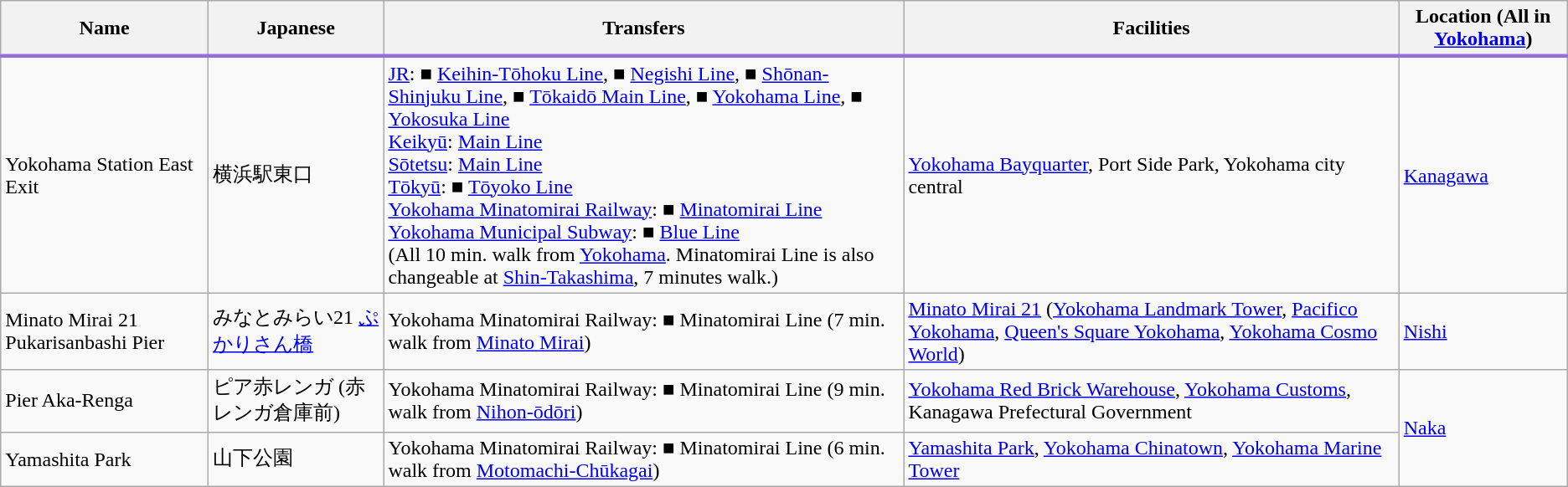<table class="wikitable">
<tr style="border-bottom:mediumpurple solid 3px;">
<th>Name</th>
<th>Japanese</th>
<th>Transfers</th>
<th>Facilities</th>
<th>Location (All in <a href='#'>Yokohama</a>)</th>
</tr>
<tr>
<td>Yokohama Station East Exit</td>
<td>横浜駅東口</td>
<td><a href='#'>JR</a>: <span>■</span> <a href='#'>Keihin-Tōhoku Line</a>, <span>■</span> <a href='#'>Negishi Line</a>, <span>■</span> <a href='#'>Shōnan-Shinjuku Line</a>, <span>■</span> <a href='#'>Tōkaidō Main Line</a>, <span>■</span> <a href='#'>Yokohama Line</a>, <span>■</span> <a href='#'>Yokosuka Line</a><br><a href='#'>Keikyū</a>: <a href='#'>Main Line</a><br><a href='#'>Sōtetsu</a>: <a href='#'>Main Line</a><br><a href='#'>Tōkyū</a>: <span>■</span> <a href='#'>Tōyoko Line</a><br><a href='#'>Yokohama Minatomirai Railway</a>: <span>■</span> <a href='#'>Minatomirai Line</a><br><a href='#'>Yokohama Municipal Subway</a>: <span>■</span> <a href='#'>Blue Line</a><br>(All 10 min. walk from <a href='#'>Yokohama</a>. Minatomirai Line is also changeable at <a href='#'>Shin-Takashima</a>, 7 minutes walk.)</td>
<td><a href='#'>Yokohama Bayquarter</a>, Port Side Park, Yokohama city central</td>
<td><a href='#'>Kanagawa</a></td>
</tr>
<tr>
<td>Minato Mirai 21 Pukarisanbashi Pier</td>
<td>みなとみらい21 <a href='#'>ぷかりさん橋</a></td>
<td>Yokohama Minatomirai Railway: <span>■</span> Minatomirai Line (7 min. walk from <a href='#'>Minato Mirai</a>)</td>
<td><a href='#'>Minato Mirai 21</a> (<a href='#'>Yokohama Landmark Tower</a>, <a href='#'>Pacifico Yokohama</a>, <a href='#'>Queen's Square Yokohama</a>, <a href='#'>Yokohama Cosmo World</a>)</td>
<td><a href='#'>Nishi</a></td>
</tr>
<tr>
<td>Pier Aka-Renga</td>
<td>ピア赤レンガ (赤レンガ倉庫前)</td>
<td>Yokohama Minatomirai Railway: <span>■</span> Minatomirai Line (9 min. walk from <a href='#'>Nihon-ōdōri</a>)</td>
<td><a href='#'>Yokohama Red Brick Warehouse</a>, <a href='#'>Yokohama Customs</a>, Kanagawa Prefectural Government</td>
<td rowspan=2><a href='#'>Naka</a></td>
</tr>
<tr>
<td>Yamashita Park</td>
<td>山下公園</td>
<td>Yokohama Minatomirai Railway: <span>■</span> Minatomirai Line (6 min. walk from <a href='#'>Motomachi-Chūkagai</a>)</td>
<td><a href='#'>Yamashita Park</a>, <a href='#'>Yokohama Chinatown</a>, <a href='#'>Yokohama Marine Tower</a></td>
</tr>
</table>
